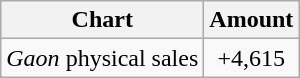<table class="wikitable">
<tr>
<th>Chart</th>
<th>Amount</th>
</tr>
<tr>
<td><em>Gaon</em> physical sales</td>
<td style="text-align:center;">+4,615</td>
</tr>
</table>
